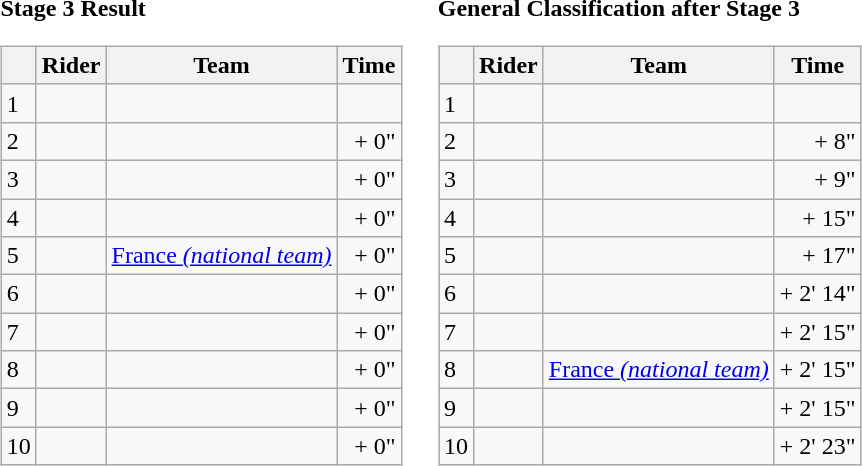<table>
<tr>
<td><strong>Stage 3 Result</strong><br><table class="wikitable">
<tr>
<th></th>
<th>Rider</th>
<th>Team</th>
<th>Time</th>
</tr>
<tr>
<td>1</td>
<td></td>
<td></td>
<td align="right"></td>
</tr>
<tr>
<td>2</td>
<td></td>
<td></td>
<td align="right">+ 0"</td>
</tr>
<tr>
<td>3</td>
<td></td>
<td></td>
<td align="right">+ 0"</td>
</tr>
<tr>
<td>4</td>
<td></td>
<td></td>
<td align="right">+ 0"</td>
</tr>
<tr>
<td>5</td>
<td></td>
<td><a href='#'>France <em>(national team)</em></a></td>
<td align="right">+ 0"</td>
</tr>
<tr>
<td>6</td>
<td></td>
<td></td>
<td align="right">+ 0"</td>
</tr>
<tr>
<td>7</td>
<td></td>
<td></td>
<td align="right">+ 0"</td>
</tr>
<tr>
<td>8</td>
<td></td>
<td></td>
<td align="right">+ 0"</td>
</tr>
<tr>
<td>9</td>
<td></td>
<td></td>
<td align="right">+ 0"</td>
</tr>
<tr>
<td>10</td>
<td></td>
<td></td>
<td align="right">+ 0"</td>
</tr>
</table>
</td>
<td></td>
<td><strong>General Classification after Stage 3</strong><br><table class="wikitable">
<tr>
<th></th>
<th>Rider</th>
<th>Team</th>
<th>Time</th>
</tr>
<tr>
<td>1</td>
<td> </td>
<td></td>
<td align="right"></td>
</tr>
<tr>
<td>2</td>
<td></td>
<td></td>
<td align="right">+ 8"</td>
</tr>
<tr>
<td>3</td>
<td></td>
<td></td>
<td align="right">+ 9"</td>
</tr>
<tr>
<td>4</td>
<td></td>
<td></td>
<td align="right">+ 15"</td>
</tr>
<tr>
<td>5</td>
<td></td>
<td></td>
<td align="right">+ 17"</td>
</tr>
<tr>
<td>6</td>
<td></td>
<td></td>
<td align="right">+ 2' 14"</td>
</tr>
<tr>
<td>7</td>
<td></td>
<td></td>
<td align="right">+ 2' 15"</td>
</tr>
<tr>
<td>8</td>
<td></td>
<td><a href='#'>France <em>(national team)</em></a></td>
<td align="right">+ 2' 15"</td>
</tr>
<tr>
<td>9</td>
<td></td>
<td></td>
<td align="right">+ 2' 15"</td>
</tr>
<tr>
<td>10</td>
<td></td>
<td></td>
<td align="right">+ 2' 23"</td>
</tr>
</table>
</td>
</tr>
</table>
